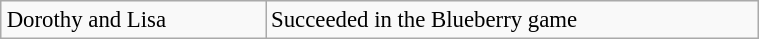<table class="wikitable plainrowheaders floatright" style="font-size: 95%; margin: 10px;" align="right" width="40%">
<tr>
<td>Dorothy and Lisa</td>
<td>Succeeded in the Blueberry game</td>
</tr>
</table>
